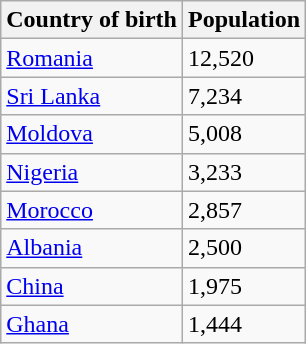<table class="wikitable floatright">
<tr>
<th>Country of birth</th>
<th>Population</th>
</tr>
<tr>
<td> <a href='#'>Romania</a></td>
<td>12,520</td>
</tr>
<tr>
<td> <a href='#'>Sri Lanka</a></td>
<td>7,234</td>
</tr>
<tr>
<td> <a href='#'>Moldova</a></td>
<td>5,008</td>
</tr>
<tr>
<td> <a href='#'>Nigeria</a></td>
<td>3,233</td>
</tr>
<tr>
<td> <a href='#'>Morocco</a></td>
<td>2,857</td>
</tr>
<tr>
<td> <a href='#'>Albania</a></td>
<td>2,500</td>
</tr>
<tr>
<td> <a href='#'>China</a></td>
<td>1,975</td>
</tr>
<tr>
<td> <a href='#'>Ghana</a></td>
<td>1,444</td>
</tr>
</table>
